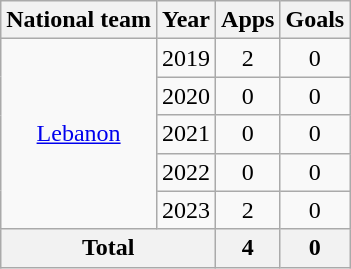<table class="wikitable" style="text-align:center">
<tr>
<th>National team</th>
<th>Year</th>
<th>Apps</th>
<th>Goals</th>
</tr>
<tr>
<td rowspan="5"><a href='#'>Lebanon</a></td>
<td>2019</td>
<td>2</td>
<td>0</td>
</tr>
<tr>
<td>2020</td>
<td>0</td>
<td>0</td>
</tr>
<tr>
<td>2021</td>
<td>0</td>
<td>0</td>
</tr>
<tr>
<td>2022</td>
<td>0</td>
<td>0</td>
</tr>
<tr>
<td>2023</td>
<td>2</td>
<td>0</td>
</tr>
<tr>
<th colspan="2">Total</th>
<th>4</th>
<th>0</th>
</tr>
</table>
